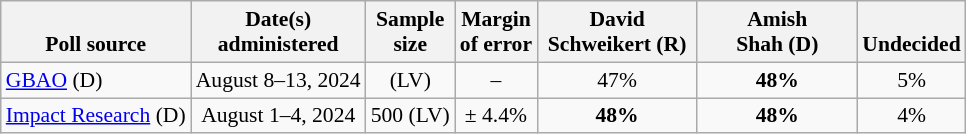<table class="wikitable" style="font-size:90%;text-align:center;">
<tr valign=bottom>
<th>Poll source</th>
<th>Date(s)<br>administered</th>
<th>Sample<br>size</th>
<th>Margin<br>of error</th>
<th style="width:100px;">David<br>Schweikert (R)</th>
<th style="width:100px;">Amish<br>Shah (D)</th>
<th>Undecided</th>
</tr>
<tr>
<td style="text-align:left;"><a href='#'>GBAO</a> (D)</td>
<td data-sort-value="2024-09-12">August 8–13, 2024</td>
<td>(LV)</td>
<td>–</td>
<td>47%</td>
<td><strong>48%</strong></td>
<td>5%</td>
</tr>
<tr>
<td style="text-align:left;"><a href='#'>Impact Research</a> (D)</td>
<td>August 1–4, 2024</td>
<td>500 (LV)</td>
<td>± 4.4%</td>
<td><strong>48%</strong></td>
<td><strong>48%</strong></td>
<td>4%</td>
</tr>
</table>
